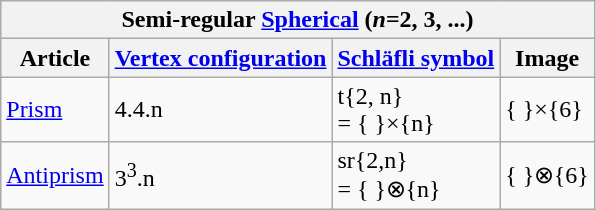<table class="wikitable sortable">
<tr>
<th colspan="4">Semi-regular <a href='#'>Spherical</a> (<em>n</em>=2, 3, ...)</th>
</tr>
<tr>
<th>Article</th>
<th><a href='#'>Vertex configuration</a></th>
<th><a href='#'>Schläfli symbol</a></th>
<th>Image</th>
</tr>
<tr>
<td><a href='#'>Prism</a></td>
<td>4.4.n</td>
<td>t{2, n}<br>= { }×{n}</td>
<td> { }×{6}</td>
</tr>
<tr>
<td><a href='#'>Antiprism</a></td>
<td>3<sup>3</sup>.n</td>
<td>sr{2,n}<br>= { }⊗{n}</td>
<td> { }⊗{6}</td>
</tr>
</table>
